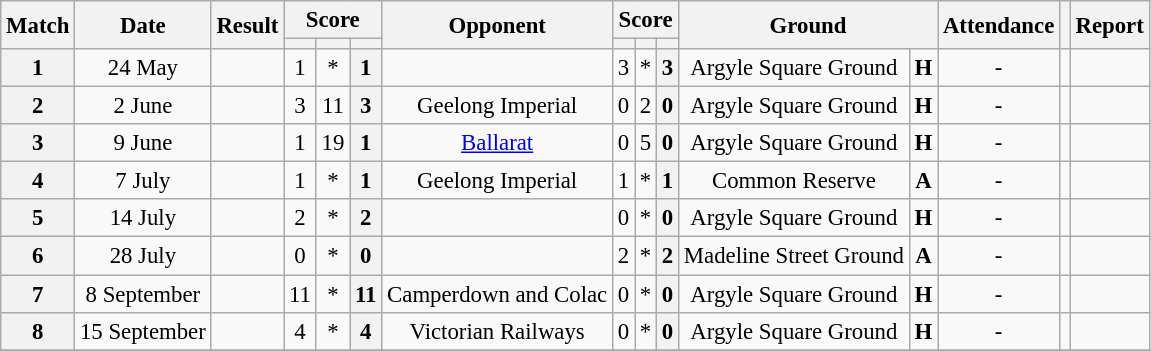<table class="wikitable plainrowheaders" style="font-size:95%; text-align:center;">
<tr>
<th scope="col" rowspan="2">Match</th>
<th scope="col" rowspan="2">Date</th>
<th scope="col" rowspan="2">Result</th>
<th scope="col" colspan="3">Score</th>
<th scope="col" rowspan="2">Opponent</th>
<th scope="col" colspan="3">Score</th>
<th scope="col" rowspan="2" colspan="2">Ground</th>
<th scope="col" rowspan="2">Attendance</th>
<th scope="col" rowspan="2"></th>
<th scope="col" rowspan="2">Report</th>
</tr>
<tr>
<th scope="col"></th>
<th scope="col"></th>
<th scope="col"></th>
<th scope="col"></th>
<th scope="col"></th>
<th scope="col"></th>
</tr>
<tr>
<th scope="row" style="text-align:center;">1</th>
<td>24 May</td>
<td></td>
<td>1</td>
<td>*</td>
<th>1</th>
<td></td>
<td>3</td>
<td>*</td>
<th>3</th>
<td>Argyle Square Ground</td>
<td><strong>H</strong></td>
<td>-</td>
<td></td>
<td></td>
</tr>
<tr>
<th scope="row" style="text-align:center;">2</th>
<td>2 June</td>
<td></td>
<td>3</td>
<td>11</td>
<th>3</th>
<td>Geelong Imperial</td>
<td>0</td>
<td>2</td>
<th>0</th>
<td>Argyle Square Ground</td>
<td><strong>H</strong></td>
<td>-</td>
<td></td>
<td></td>
</tr>
<tr>
<th scope="row" style="text-align:center;">3</th>
<td>9 June</td>
<td></td>
<td>1</td>
<td>19</td>
<th>1</th>
<td><a href='#'>Ballarat</a></td>
<td>0</td>
<td>5</td>
<th>0</th>
<td>Argyle Square Ground</td>
<td><strong>H</strong></td>
<td>-</td>
<td></td>
<td></td>
</tr>
<tr>
<th scope="row" style="text-align:center;">4</th>
<td>7 July</td>
<td></td>
<td>1</td>
<td>*</td>
<th>1</th>
<td>Geelong Imperial</td>
<td>1</td>
<td>*</td>
<th>1</th>
<td>Common Reserve</td>
<td><strong>A</strong></td>
<td>-</td>
<td></td>
<td></td>
</tr>
<tr>
<th scope="row" style="text-align:center;">5</th>
<td>14 July</td>
<td></td>
<td>2</td>
<td>*</td>
<th>2</th>
<td></td>
<td>0</td>
<td>*</td>
<th>0</th>
<td>Argyle Square Ground</td>
<td><strong>H</strong></td>
<td>-</td>
<td></td>
<td></td>
</tr>
<tr>
<th scope="row" style="text-align:center;">6</th>
<td>28 July</td>
<td></td>
<td>0</td>
<td>*</td>
<th>0</th>
<td></td>
<td>2</td>
<td>*</td>
<th>2</th>
<td>Madeline Street Ground</td>
<td><strong>A</strong></td>
<td>-</td>
<td></td>
<td></td>
</tr>
<tr>
<th scope="row" style="text-align:center;">7</th>
<td>8 September</td>
<td></td>
<td>11</td>
<td>*</td>
<th>11</th>
<td>Camperdown and Colac</td>
<td>0</td>
<td>*</td>
<th>0</th>
<td>Argyle Square Ground</td>
<td><strong>H</strong></td>
<td>-</td>
<td></td>
<td></td>
</tr>
<tr>
<th scope="row" style="text-align:center;">8</th>
<td>15 September</td>
<td></td>
<td>4</td>
<td>*</td>
<th>4</th>
<td>Victorian Railways</td>
<td>0</td>
<td>*</td>
<th>0</th>
<td>Argyle Square Ground</td>
<td><strong>H</strong></td>
<td>-</td>
<td></td>
<td></td>
</tr>
<tr>
</tr>
</table>
